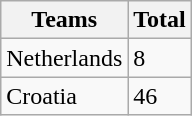<table class="wikitable">
<tr>
<th>Teams</th>
<th>Total</th>
</tr>
<tr>
<td>Netherlands</td>
<td>8</td>
</tr>
<tr>
<td>Croatia</td>
<td>46</td>
</tr>
</table>
